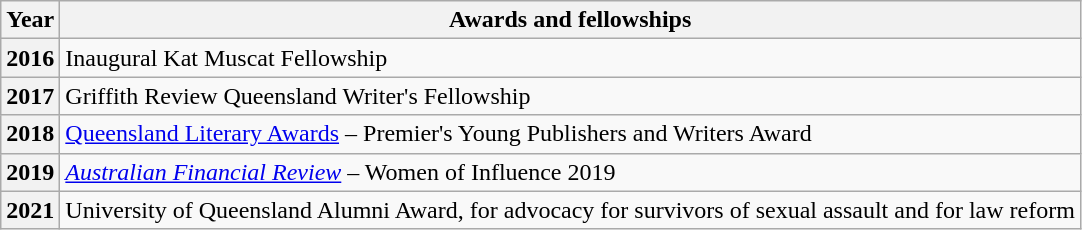<table class="wikitable">
<tr>
<th>Year</th>
<th>Awards and fellowships</th>
</tr>
<tr>
<th>2016</th>
<td>Inaugural Kat Muscat Fellowship</td>
</tr>
<tr>
<th>2017</th>
<td>Griffith Review Queensland Writer's Fellowship</td>
</tr>
<tr>
<th>2018</th>
<td><a href='#'>Queensland Literary Awards</a> – Premier's Young Publishers and Writers Award</td>
</tr>
<tr>
<th>2019</th>
<td><em><a href='#'>Australian Financial Review</a></em> – Women of Influence 2019</td>
</tr>
<tr>
<th>2021</th>
<td>University of Queensland Alumni Award, for advocacy for survivors of sexual assault and for law reform</td>
</tr>
</table>
